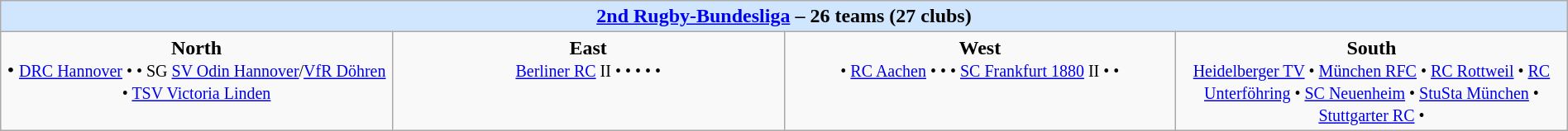<table class="wikitable" style="border-collapse:collapse; text-align:center; width:100%;">
<tr>
<th style="width:95%; background: #D0E6FF;" colspan="4"><strong><a href='#'>2nd Rugby-Bundesliga</a> – 26 teams (27 clubs)</strong></th>
</tr>
<tr>
<td style="width:19%; vertical-align: top;" colspan="1"><strong>North</strong><br><small></small> • <small><a href='#'>DRC Hannover</a> •  • SG <a href='#'>SV Odin Hannover</a>/<a href='#'>VfR Döhren</a></small> <small>• <a href='#'>TSV Victoria Linden</a></small></td>
<td style="width:19%; vertical-align: top;" colspan="1"><strong>East</strong><br><small><a href='#'>Berliner RC</a> II •  •  •  • </small> <small>• </small></td>
<td style="width:19%; vertical-align: top;" colspan="1"><strong>West</strong><br><small> • <a href='#'>RC Aachen</a> •  •  • <a href='#'>SC Frankfurt 1880</a> II • </small> <small>• </small></td>
<td style="width:19%; vertical-align: top;" colspan="1"><strong>South</strong><br><small><a href='#'>Heidelberger TV</a> • <a href='#'>München RFC</a> • <a href='#'>RC Rottweil</a> • <a href='#'>RC Unterföhring</a> • <a href='#'>SC Neuenheim</a> • <a href='#'>StuSta München</a> • <a href='#'>Stuttgarter RC</a> • </small></td>
</tr>
</table>
